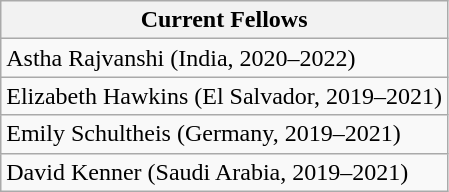<table class="wikitable">
<tr>
<th>Current Fellows </th>
</tr>
<tr>
<td>Astha Rajvanshi (India, 2020–2022)</td>
</tr>
<tr>
<td>Elizabeth Hawkins (El Salvador, 2019–2021)</td>
</tr>
<tr>
<td>Emily Schultheis (Germany, 2019–2021)</td>
</tr>
<tr>
<td>David Kenner (Saudi Arabia, 2019–2021)</td>
</tr>
</table>
